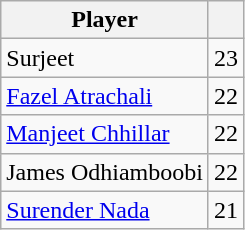<table class="wikitable">
<tr>
<th scope="col">Player</th>
<th scope="col"></th>
</tr>
<tr>
<td> Surjeet</td>
<td>23</td>
</tr>
<tr>
<td> <a href='#'>Fazel Atrachali</a></td>
<td>22</td>
</tr>
<tr>
<td> <a href='#'>Manjeet Chhillar</a></td>
<td>22</td>
</tr>
<tr>
<td> James Odhiamboobi</td>
<td>22</td>
</tr>
<tr>
<td> <a href='#'>Surender Nada</a></td>
<td>21</td>
</tr>
</table>
